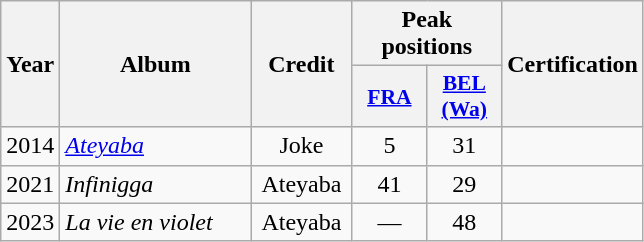<table class="wikitable">
<tr>
<th align="center" rowspan="2" width="10">Year</th>
<th align="center" rowspan="2" width="120">Album</th>
<th align="center" rowspan="2" width="60">Credit</th>
<th align="center" colspan="2" width="20">Peak positions</th>
<th align="center" rowspan="2" width="70">Certification</th>
</tr>
<tr>
<th scope="col" style="width:3em;font-size:90%;"><a href='#'>FRA</a><br></th>
<th scope="col" style="width:3em;font-size:90%;"><a href='#'>BEL (Wa)</a><br></th>
</tr>
<tr>
<td style="text-align:center;">2014</td>
<td><em><a href='#'>Ateyaba</a></em></td>
<td style="text-align:center;">Joke</td>
<td style="text-align:center;">5</td>
<td style="text-align:center;">31</td>
<td style="text-align:center;"></td>
</tr>
<tr>
<td style="text-align:center;">2021</td>
<td><em>Infinigga</em></td>
<td style="text-align:center;">Ateyaba</td>
<td style="text-align:center;">41</td>
<td style="text-align:center;">29</td>
<td style="text-align:center;"></td>
</tr>
<tr>
<td style="text-align:center;">2023</td>
<td><em>La vie en violet</em></td>
<td style="text-align:center;">Ateyaba</td>
<td style="text-align:center;">—</td>
<td style="text-align:center;">48</td>
<td style="text-align:center;"></td>
</tr>
</table>
